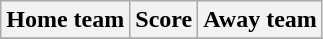<table class="wikitable" style="text-align: center">
<tr>
<th>Home team</th>
<th>Score</th>
<th>Away team</th>
</tr>
<tr>
</tr>
</table>
